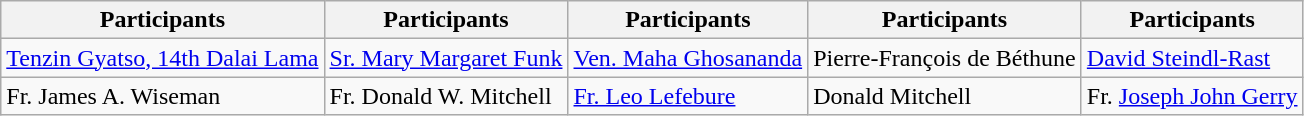<table class="wikitable">
<tr>
<th>Participants</th>
<th>Participants</th>
<th>Participants</th>
<th>Participants</th>
<th>Participants</th>
</tr>
<tr>
<td><a href='#'>Tenzin Gyatso, 14th Dalai Lama</a></td>
<td><a href='#'>Sr. Mary Margaret Funk</a></td>
<td><a href='#'>Ven. Maha Ghosananda</a></td>
<td>Pierre-François de Béthune</td>
<td><a href='#'>David Steindl-Rast</a></td>
</tr>
<tr>
<td>Fr. James A. Wiseman</td>
<td>Fr. Donald W. Mitchell</td>
<td><a href='#'>Fr. Leo Lefebure</a></td>
<td>Donald Mitchell</td>
<td>Fr. <a href='#'>Joseph John Gerry</a></td>
</tr>
</table>
